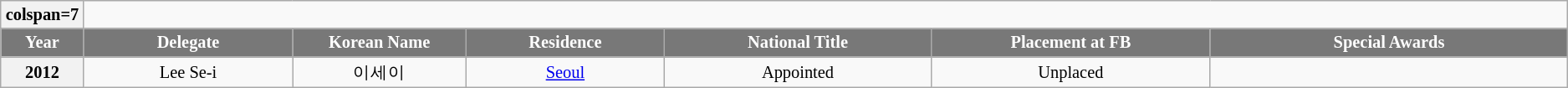<table class="wikitable sortable" style="font-size: 85%; text-align:center">
<tr>
<th>colspan=7 </th>
</tr>
<tr>
<th width="60" style="background-color:#787878;color:#FFFFFF;">Year</th>
<th width="170" style="background-color:#787878;color:#FFFFFF;">Delegate</th>
<th width="140" style="background-color:#787878;color:#FFFFFF;">Korean Name</th>
<th width="160" style="background-color:#787878;color:#FFFFFF;">Residence</th>
<th width="220" style="background-color:#787878;color:#FFFFFF;">National Title</th>
<th width="230" style="background-color:#787878;color:#FFFFFF;">Placement at FB</th>
<th width="300" style="background-color:#787878;color:#FFFFFF;">Special Awards</th>
</tr>
<tr>
<th>2012</th>
<td>Lee Se-i</td>
<td>이세이</td>
<td><a href='#'>Seoul</a></td>
<td>Appointed</td>
<td>Unplaced</td>
<td></td>
</tr>
</table>
